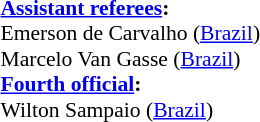<table width=50% style="font-size: 90%">
<tr>
<td><br><strong><a href='#'>Assistant referees</a>:</strong>
<br>Emerson de Carvalho (<a href='#'>Brazil</a>)
<br>Marcelo Van Gasse (<a href='#'>Brazil</a>)
<br><strong><a href='#'>Fourth official</a>:</strong>
<br>Wilton Sampaio (<a href='#'>Brazil</a>)</td>
</tr>
</table>
